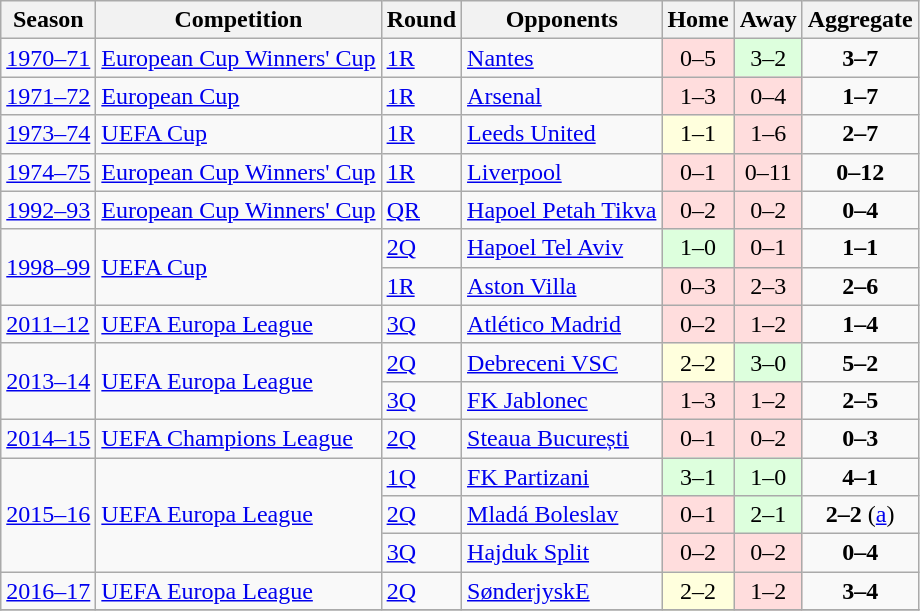<table class="wikitable">
<tr>
<th>Season</th>
<th>Competition</th>
<th>Round</th>
<th>Opponents</th>
<th>Home</th>
<th>Away</th>
<th>Aggregate</th>
</tr>
<tr>
<td><a href='#'>1970–71</a></td>
<td><a href='#'>European Cup Winners' Cup</a></td>
<td><a href='#'>1R</a></td>
<td> <a href='#'>Nantes</a></td>
<td style="text-align:center;" bgcolor="#ffdddd">0–5</td>
<td style="text-align:center;" bgcolor="#ddffdd">3–2</td>
<td style="text-align:center;"><strong>3–7</strong></td>
</tr>
<tr>
<td><a href='#'>1971–72</a></td>
<td><a href='#'>European Cup</a></td>
<td><a href='#'>1R</a></td>
<td> <a href='#'>Arsenal</a></td>
<td style="text-align:center;" bgcolor="#ffdddd">1–3</td>
<td style="text-align:center;" bgcolor="#ffdddd">0–4</td>
<td style="text-align:center;"><strong>1–7</strong></td>
</tr>
<tr>
<td><a href='#'>1973–74</a></td>
<td><a href='#'>UEFA Cup</a></td>
<td><a href='#'>1R</a></td>
<td> <a href='#'>Leeds United</a></td>
<td style="text-align:center;" bgcolor="#ffffdd">1–1</td>
<td style="text-align:center;" bgcolor="#ffdddd">1–6</td>
<td style="text-align:center;"><strong>2–7</strong></td>
</tr>
<tr>
<td><a href='#'>1974–75</a></td>
<td><a href='#'>European Cup Winners' Cup</a></td>
<td><a href='#'>1R</a></td>
<td> <a href='#'>Liverpool</a></td>
<td style="text-align:center;" bgcolor="#ffdddd">0–1</td>
<td style="text-align:center;" bgcolor="#ffdddd">0–11</td>
<td style="text-align:center;"><strong>0–12</strong></td>
</tr>
<tr>
<td><a href='#'>1992–93</a></td>
<td><a href='#'>European Cup Winners' Cup</a></td>
<td><a href='#'>QR</a></td>
<td> <a href='#'>Hapoel Petah Tikva</a></td>
<td style="text-align:center;" bgcolor="#ffdddd">0–2</td>
<td style="text-align:center;" bgcolor="#ffdddd">0–2</td>
<td style="text-align:center;"><strong>0–4</strong></td>
</tr>
<tr>
<td rowspan="2"><a href='#'>1998–99</a></td>
<td rowspan="2"><a href='#'>UEFA Cup</a></td>
<td><a href='#'>2Q</a></td>
<td> <a href='#'>Hapoel Tel Aviv</a></td>
<td style="text-align:center;" bgcolor="#ddffdd">1–0 </td>
<td style="text-align:center;" bgcolor="#ffdddd">0–1</td>
<td style="text-align:center;"><strong>1–1</strong> </td>
</tr>
<tr>
<td><a href='#'>1R</a></td>
<td> <a href='#'>Aston Villa</a></td>
<td style="text-align:center;" bgcolor="#ffdddd">0–3</td>
<td style="text-align:center;" bgcolor="#ffdddd">2–3</td>
<td style="text-align:center;"><strong>2–6</strong></td>
</tr>
<tr>
<td><a href='#'>2011–12</a></td>
<td><a href='#'>UEFA Europa League</a></td>
<td><a href='#'>3Q</a></td>
<td> <a href='#'>Atlético Madrid</a></td>
<td style="text-align:center;" bgcolor="#ffdddd">0–2</td>
<td style="text-align:center;" bgcolor="#ffdddd">1–2</td>
<td style="text-align:center;"><strong>1–4</strong></td>
</tr>
<tr>
<td rowspan="2"><a href='#'>2013–14</a></td>
<td rowspan="2"><a href='#'>UEFA Europa League</a></td>
<td><a href='#'>2Q</a></td>
<td> <a href='#'>Debreceni VSC</a></td>
<td style="text-align:center;" bgcolor="#ffffdd">2–2</td>
<td style="text-align:center;" bgcolor="#ddffdd">3–0</td>
<td style="text-align:center;"><strong>5–2</strong></td>
</tr>
<tr>
<td><a href='#'>3Q</a></td>
<td> <a href='#'>FK Jablonec</a></td>
<td style="text-align:center;" bgcolor="#ffdddd">1–3</td>
<td style="text-align:center;" bgcolor="#ffdddd">1–2</td>
<td style="text-align:center;"><strong>2–5</strong></td>
</tr>
<tr>
<td><a href='#'>2014–15</a></td>
<td><a href='#'>UEFA Champions League</a></td>
<td><a href='#'>2Q</a></td>
<td> <a href='#'>Steaua București</a></td>
<td style="text-align:center;" bgcolor="#ffdddd">0–1</td>
<td style="text-align:center;" bgcolor="#ffdddd">0–2</td>
<td style="text-align:center;"><strong>0–3</strong></td>
</tr>
<tr>
<td rowspan="3"><a href='#'>2015–16</a></td>
<td rowspan="3"><a href='#'>UEFA Europa League</a></td>
<td><a href='#'>1Q</a></td>
<td> <a href='#'>FK Partizani</a></td>
<td style="text-align:center;" bgcolor="#ddffdd">3–1</td>
<td style="text-align:center;" bgcolor="#ddffdd">1–0</td>
<td style="text-align:center;"><strong>4–1</strong></td>
</tr>
<tr>
<td><a href='#'>2Q</a></td>
<td> <a href='#'>Mladá Boleslav</a></td>
<td style="text-align:center;" bgcolor="#ffdddd">0–1</td>
<td style="text-align:center;" bgcolor="#ddffdd">2–1</td>
<td style="text-align:center;"><strong>2–2</strong> (<a href='#'>a</a>)</td>
</tr>
<tr>
<td><a href='#'>3Q</a></td>
<td> <a href='#'>Hajduk Split</a></td>
<td style="text-align:center;" bgcolor="#ffdddd">0–2</td>
<td style="text-align:center;" bgcolor="#ffdddd">0–2</td>
<td style="text-align:center;"><strong>0–4</strong></td>
</tr>
<tr>
<td rowspan="1"><a href='#'>2016–17</a></td>
<td rowspan="1"><a href='#'>UEFA Europa League</a></td>
<td><a href='#'>2Q</a></td>
<td> <a href='#'>SønderjyskE</a></td>
<td style="text-align:center;" bgcolor="#ffffdd">2–2 </td>
<td style="text-align:center;" bgcolor="#ffdddd">1–2</td>
<td style="text-align:center;"><strong>3–4</strong></td>
</tr>
<tr>
</tr>
</table>
